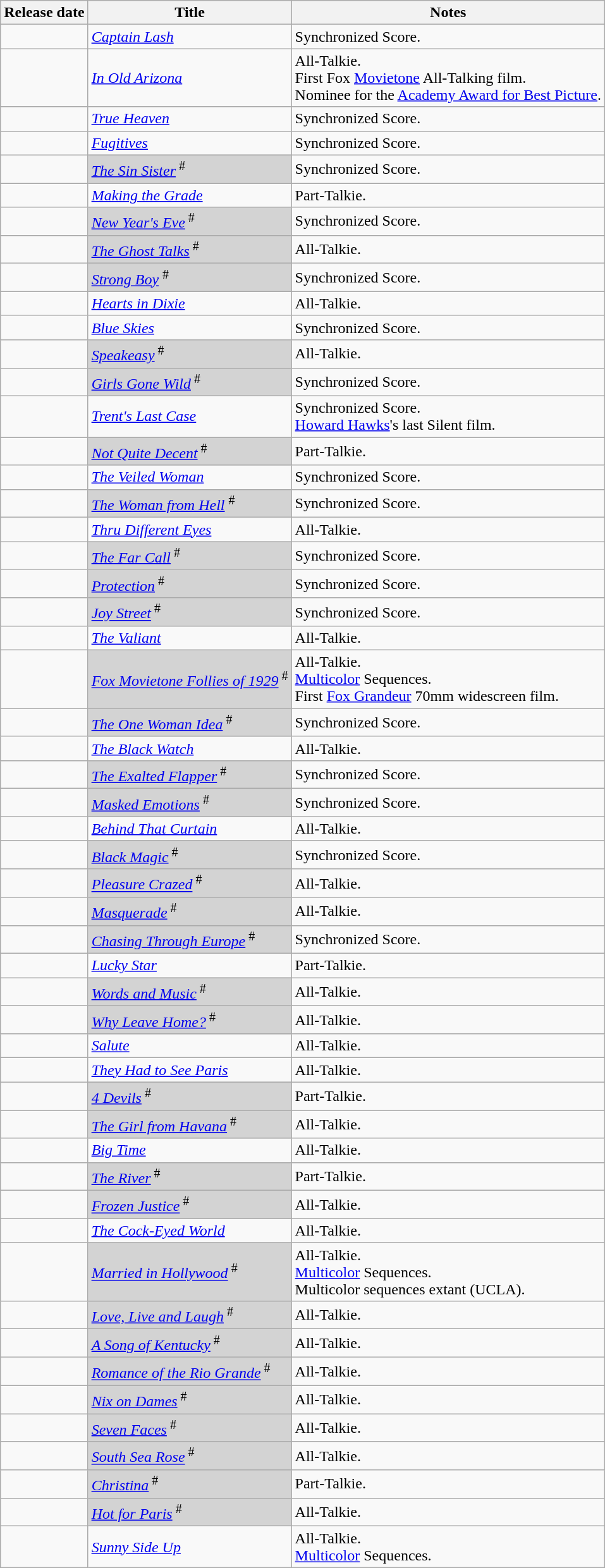<table class="wikitable sortable">
<tr>
<th>Release date</th>
<th>Title</th>
<th Notes>Notes</th>
</tr>
<tr>
<td></td>
<td><em><a href='#'>Captain Lash</a></em></td>
<td>Synchronized Score.</td>
</tr>
<tr>
<td></td>
<td><em><a href='#'>In Old Arizona</a></em></td>
<td>All-Talkie.<br>First Fox <a href='#'>Movietone</a> All-Talking film.<br>Nominee for the <a href='#'>Academy Award for Best Picture</a>.</td>
</tr>
<tr>
<td></td>
<td><em><a href='#'>True Heaven</a></em></td>
<td>Synchronized Score.</td>
</tr>
<tr>
<td></td>
<td><em><a href='#'>Fugitives</a></em></td>
<td>Synchronized Score.</td>
</tr>
<tr>
<td></td>
<td bgcolor=lightgray><em><a href='#'>The Sin Sister</a></em><sup> #</sup></td>
<td>Synchronized Score.</td>
</tr>
<tr>
<td></td>
<td><em><a href='#'>Making the Grade</a></em></td>
<td>Part-Talkie.</td>
</tr>
<tr>
<td></td>
<td bgcolor=lightgray><em><a href='#'>New Year's Eve</a></em><sup> #</sup></td>
<td>Synchronized Score.</td>
</tr>
<tr>
<td></td>
<td bgcolor=lightgray><em><a href='#'>The Ghost Talks</a></em><sup> #</sup></td>
<td>All-Talkie.</td>
</tr>
<tr>
<td></td>
<td bgcolor=lightgray><em><a href='#'>Strong Boy</a></em> <sup> #</sup></td>
<td>Synchronized Score.</td>
</tr>
<tr>
<td></td>
<td><em><a href='#'>Hearts in Dixie</a></em></td>
<td>All-Talkie.</td>
</tr>
<tr>
<td></td>
<td><em><a href='#'>Blue Skies</a></em></td>
<td>Synchronized Score.</td>
</tr>
<tr>
<td></td>
<td bgcolor=lightgray><em><a href='#'>Speakeasy</a></em><sup> #</sup></td>
<td>All-Talkie.</td>
</tr>
<tr>
<td></td>
<td bgcolor=lightgray><em><a href='#'>Girls Gone Wild</a></em><sup> #</sup></td>
<td>Synchronized Score.</td>
</tr>
<tr>
<td></td>
<td><em><a href='#'>Trent's Last Case</a></em></td>
<td>Synchronized Score.<br><a href='#'>Howard Hawks</a>'s last Silent film.</td>
</tr>
<tr>
<td></td>
<td bgcolor=lightgray><em><a href='#'>Not Quite Decent</a></em><sup> #</sup></td>
<td>Part-Talkie.</td>
</tr>
<tr>
<td></td>
<td><em><a href='#'>The Veiled Woman</a></em></td>
<td>Synchronized Score.</td>
</tr>
<tr>
<td></td>
<td bgcolor=lightgray><em><a href='#'>The Woman from Hell</a></em> <sup> #</sup></td>
<td>Synchronized Score.</td>
</tr>
<tr>
<td></td>
<td><em><a href='#'>Thru Different Eyes</a></em></td>
<td>All-Talkie.</td>
</tr>
<tr>
<td></td>
<td bgcolor=lightgray><em><a href='#'>The Far Call</a></em><sup> #</sup></td>
<td>Synchronized Score.</td>
</tr>
<tr>
<td></td>
<td bgcolor=lightgray><em><a href='#'>Protection</a></em><sup> #</sup></td>
<td>Synchronized Score.</td>
</tr>
<tr>
<td></td>
<td bgcolor=lightgray><em><a href='#'>Joy Street</a></em><sup> #</sup></td>
<td>Synchronized Score.</td>
</tr>
<tr>
<td></td>
<td><em><a href='#'>The Valiant</a></em></td>
<td>All-Talkie.</td>
</tr>
<tr>
<td></td>
<td bgcolor=lightgray><em><a href='#'>Fox Movietone Follies of 1929</a></em><sup> #</sup></td>
<td>All-Talkie.<br> <a href='#'>Multicolor</a> Sequences.<br>First <a href='#'>Fox Grandeur</a> 70mm widescreen film.</td>
</tr>
<tr>
<td></td>
<td bgcolor=lightgray><em><a href='#'>The One Woman Idea</a></em><sup> #</sup></td>
<td>Synchronized Score.</td>
</tr>
<tr>
<td></td>
<td><em><a href='#'>The Black Watch</a></em></td>
<td>All-Talkie.</td>
</tr>
<tr>
<td></td>
<td bgcolor=lightgray><em><a href='#'>The Exalted Flapper</a></em><sup> #</sup></td>
<td>Synchronized Score.</td>
</tr>
<tr>
<td></td>
<td bgcolor=lightgray><em><a href='#'>Masked Emotions</a></em><sup> #</sup></td>
<td>Synchronized Score.</td>
</tr>
<tr>
<td></td>
<td><em><a href='#'>Behind That Curtain</a></em></td>
<td>All-Talkie.</td>
</tr>
<tr>
<td></td>
<td bgcolor=lightgray><em><a href='#'>Black Magic</a></em><sup> #</sup></td>
<td>Synchronized Score.</td>
</tr>
<tr>
<td></td>
<td bgcolor=lightgray><em><a href='#'>Pleasure Crazed</a></em><sup> #</sup></td>
<td>All-Talkie.</td>
</tr>
<tr>
<td></td>
<td bgcolor=lightgray><em><a href='#'>Masquerade</a></em><sup> #</sup></td>
<td>All-Talkie.</td>
</tr>
<tr>
<td></td>
<td bgcolor=lightgray><em><a href='#'>Chasing Through Europe</a></em><sup> #</sup></td>
<td>Synchronized Score.</td>
</tr>
<tr>
<td></td>
<td><em><a href='#'>Lucky Star</a></em></td>
<td>Part-Talkie.</td>
</tr>
<tr>
<td></td>
<td bgcolor=lightgray><em><a href='#'>Words and Music</a></em><sup> #</sup></td>
<td>All-Talkie.</td>
</tr>
<tr>
<td></td>
<td bgcolor=lightgray><em><a href='#'>Why Leave Home?</a></em><sup> #</sup></td>
<td>All-Talkie.</td>
</tr>
<tr>
<td></td>
<td><em><a href='#'>Salute</a></em></td>
<td>All-Talkie.</td>
</tr>
<tr>
<td></td>
<td><em><a href='#'>They Had to See Paris</a></em></td>
<td>All-Talkie.</td>
</tr>
<tr>
<td></td>
<td bgcolor=lightgray><em><a href='#'>4 Devils</a></em><sup> #</sup></td>
<td>Part-Talkie.</td>
</tr>
<tr>
<td></td>
<td bgcolor=lightgray><em><a href='#'>The Girl from Havana</a></em><sup> #</sup></td>
<td>All-Talkie.</td>
</tr>
<tr>
<td></td>
<td><em><a href='#'>Big Time</a></em></td>
<td>All-Talkie.</td>
</tr>
<tr>
<td></td>
<td bgcolor=lightgray><em><a href='#'>The River</a></em><sup> #</sup></td>
<td>Part-Talkie.</td>
</tr>
<tr>
<td></td>
<td bgcolor=lightgray><em><a href='#'>Frozen Justice</a></em><sup> #</sup></td>
<td>All-Talkie.</td>
</tr>
<tr>
<td></td>
<td><em><a href='#'>The Cock-Eyed World</a></em></td>
<td>All-Talkie.</td>
</tr>
<tr>
<td></td>
<td bgcolor=lightgray><em><a href='#'>Married in Hollywood</a></em><sup> #</sup></td>
<td>All-Talkie.<br><a href='#'>Multicolor</a> Sequences.<br> Multicolor sequences extant (UCLA).</td>
</tr>
<tr>
<td></td>
<td bgcolor=lightgray><em><a href='#'>Love, Live and Laugh</a></em><sup> #</sup></td>
<td>All-Talkie.</td>
</tr>
<tr>
<td></td>
<td bgcolor=lightgray><em><a href='#'>A Song of Kentucky</a></em><sup> #</sup></td>
<td>All-Talkie.</td>
</tr>
<tr>
<td></td>
<td bgcolor=lightgray><em><a href='#'>Romance of the Rio Grande</a></em><sup> #</sup></td>
<td>All-Talkie.</td>
</tr>
<tr>
<td></td>
<td bgcolor=lightgray><em><a href='#'>Nix on Dames</a></em><sup> #</sup></td>
<td>All-Talkie.</td>
</tr>
<tr>
<td></td>
<td bgcolor=lightgray><em><a href='#'>Seven Faces</a></em><sup> #</sup></td>
<td>All-Talkie.</td>
</tr>
<tr>
<td></td>
<td bgcolor=lightgray><em><a href='#'>South Sea Rose</a></em><sup> #</sup></td>
<td>All-Talkie.</td>
</tr>
<tr>
<td></td>
<td bgcolor=lightgray><em><a href='#'>Christina</a></em><sup> #</sup></td>
<td>Part-Talkie.</td>
</tr>
<tr>
<td></td>
<td bgcolor=lightgray><em><a href='#'>Hot for Paris</a></em><sup> #</sup></td>
<td>All-Talkie.</td>
</tr>
<tr>
<td></td>
<td><em><a href='#'>Sunny Side Up</a></em></td>
<td>All-Talkie.<br><a href='#'>Multicolor</a> Sequences.</td>
</tr>
</table>
